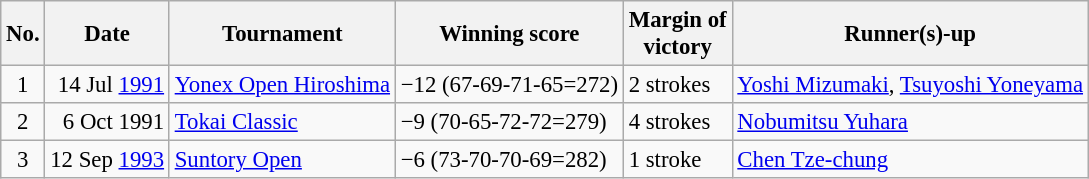<table class="wikitable" style="font-size:95%;">
<tr>
<th>No.</th>
<th>Date</th>
<th>Tournament</th>
<th>Winning score</th>
<th>Margin of<br>victory</th>
<th>Runner(s)-up</th>
</tr>
<tr>
<td align=center>1</td>
<td align=right>14 Jul <a href='#'>1991</a></td>
<td><a href='#'>Yonex Open Hiroshima</a></td>
<td>−12 (67-69-71-65=272)</td>
<td>2 strokes</td>
<td> <a href='#'>Yoshi Mizumaki</a>,  <a href='#'>Tsuyoshi Yoneyama</a></td>
</tr>
<tr>
<td align=center>2</td>
<td align=right>6 Oct 1991</td>
<td><a href='#'>Tokai Classic</a></td>
<td>−9 (70-65-72-72=279)</td>
<td>4 strokes</td>
<td> <a href='#'>Nobumitsu Yuhara</a></td>
</tr>
<tr>
<td align=center>3</td>
<td align=right>12 Sep <a href='#'>1993</a></td>
<td><a href='#'>Suntory Open</a></td>
<td>−6 (73-70-70-69=282)</td>
<td>1 stroke</td>
<td> <a href='#'>Chen Tze-chung</a></td>
</tr>
</table>
